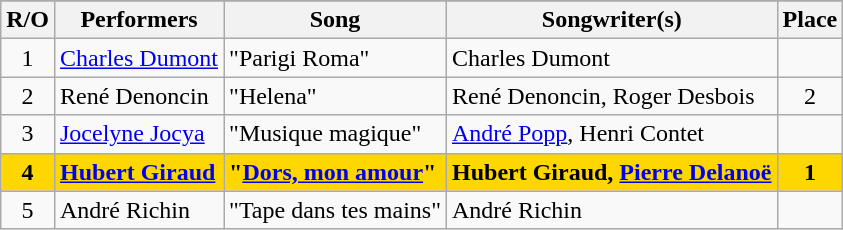<table class="sortable wikitable">
<tr>
</tr>
<tr>
<th>R/O</th>
<th>Performers</th>
<th>Song</th>
<th>Songwriter(s)</th>
<th>Place</th>
</tr>
<tr>
<td align=center>1</td>
<td><a href='#'>Charles Dumont</a></td>
<td>"Parigi Roma"</td>
<td>Charles Dumont</td>
<td></td>
</tr>
<tr>
<td align=center>2</td>
<td>René Denoncin</td>
<td>"Helena"</td>
<td>René Denoncin, Roger Desbois</td>
<td align=center>2</td>
</tr>
<tr>
<td align=center>3</td>
<td><a href='#'>Jocelyne Jocya</a></td>
<td>"Musique magique"</td>
<td><a href='#'>André Popp</a>, Henri Contet</td>
<td></td>
</tr>
<tr bgcolor="gold">
<td align=center><strong>4</strong></td>
<td><strong><a href='#'>Hubert Giraud</a></strong></td>
<td><strong>"<a href='#'>Dors, mon amour</a>"</strong></td>
<td><strong>Hubert Giraud, <a href='#'>Pierre Delanoë</a></strong></td>
<td align=center><strong>1</strong></td>
</tr>
<tr>
<td align=center>5</td>
<td>André Richin</td>
<td>"Tape dans tes mains"</td>
<td>André Richin</td>
<td></td>
</tr>
</table>
